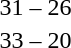<table style="text-align:center">
<tr>
<th width=200></th>
<th width=100></th>
<th width=200></th>
</tr>
<tr>
<td align=right><strong></strong></td>
<td>31 – 26</td>
<td align=left></td>
</tr>
<tr>
<td align=right><strong></strong></td>
<td>33 – 20</td>
<td align=left></td>
</tr>
</table>
